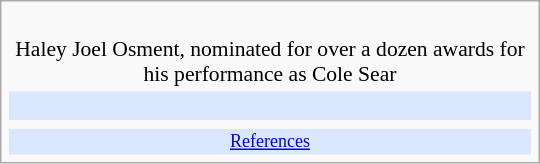<table class="infobox" style="width: 25em; text-align: left; font-size: 90%; vertical-align: middle;">
<tr>
<td colspan="3" style="text-align:center;"><br>Haley Joel Osment, nominated for over a dozen awards for his performance as Cole Sear</td>
</tr>
<tr style="background:#d9e8ff;">
<td style="text-align:center;" colspan="3"><br></td>
</tr>
<tr>
<td></td>
<td></td>
<td></td>
</tr>
<tr style="background:#d9e8ff;">
<td colspan="3" style="font-size: smaller; text-align:center;"><a href='#'>References</a></td>
</tr>
</table>
